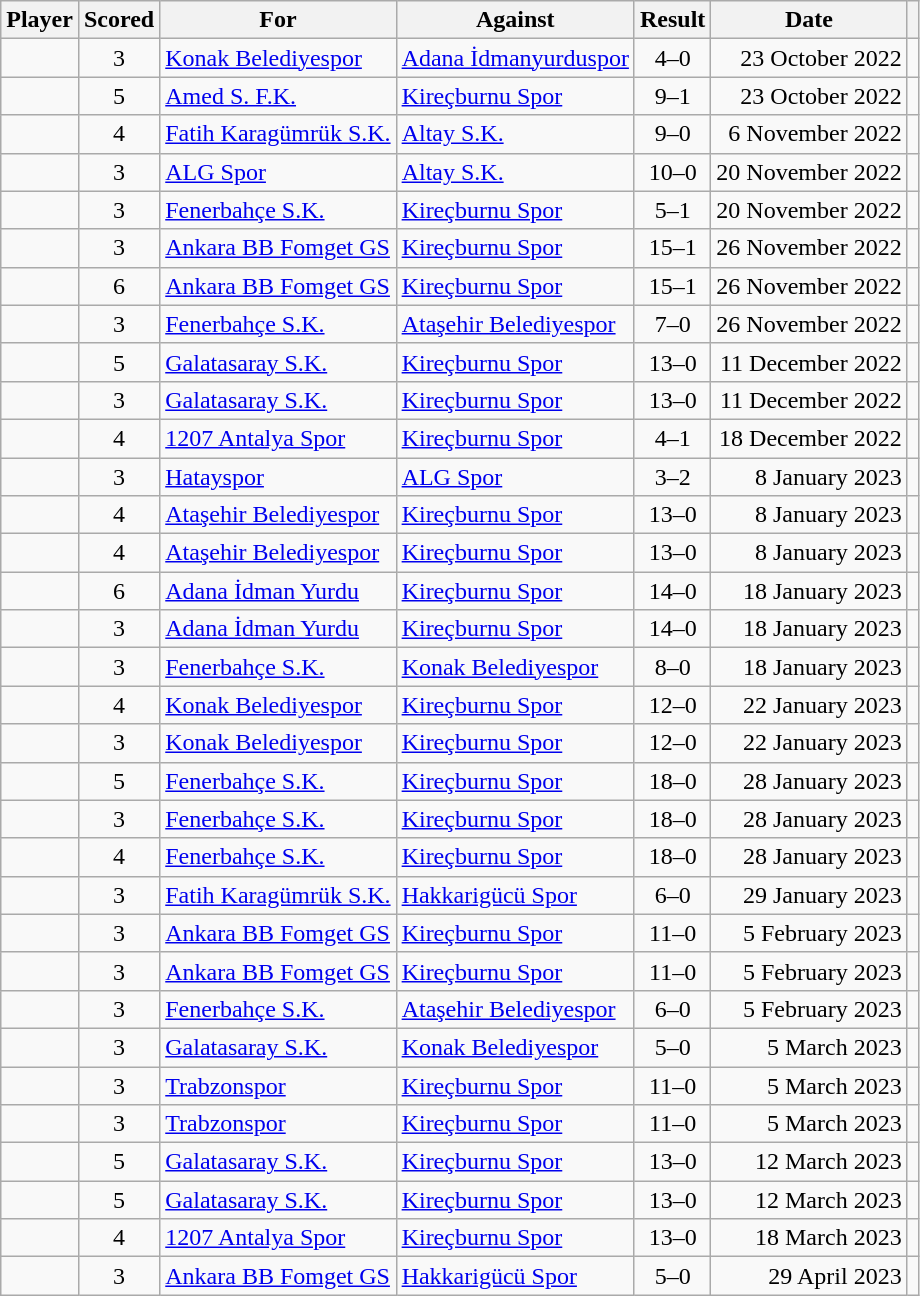<table class="wikitable sortable">
<tr>
<th>Player</th>
<th>Scored</th>
<th>For</th>
<th>Against</th>
<th>Result</th>
<th>Date</th>
<th></th>
</tr>
<tr>
<td> </td>
<td align=center>3</td>
<td><a href='#'>Konak Belediyespor</a></td>
<td><a href='#'>Adana İdmanyurduspor</a></td>
<td align=center>4–0</td>
<td align=right>23 October 2022</td>
<td></td>
</tr>
<tr>
<td> </td>
<td align=center>5</td>
<td><a href='#'>Amed S. F.K.</a></td>
<td><a href='#'>Kireçburnu Spor</a></td>
<td align=center>9–1</td>
<td align=right>23 October 2022</td>
<td></td>
</tr>
<tr>
<td> </td>
<td align=center>4</td>
<td><a href='#'>Fatih Karagümrük S.K.</a></td>
<td><a href='#'>Altay S.K.</a></td>
<td align=center>9–0</td>
<td align=right>6 November 2022</td>
<td></td>
</tr>
<tr>
<td> </td>
<td align=center>3</td>
<td><a href='#'>ALG Spor</a></td>
<td><a href='#'>Altay S.K.</a></td>
<td align=center>10–0</td>
<td align=right>20 November 2022</td>
<td></td>
</tr>
<tr>
<td> </td>
<td align=center>3</td>
<td><a href='#'>Fenerbahçe S.K.</a></td>
<td><a href='#'>Kireçburnu Spor</a></td>
<td align=center>5–1</td>
<td align=right>20 November 2022</td>
<td></td>
</tr>
<tr>
<td> </td>
<td align=center>3</td>
<td><a href='#'>Ankara BB Fomget GS</a></td>
<td><a href='#'>Kireçburnu Spor</a></td>
<td align=center>15–1</td>
<td align=right>26 November 2022</td>
<td></td>
</tr>
<tr>
<td> </td>
<td align=center>6</td>
<td><a href='#'>Ankara BB Fomget GS</a></td>
<td><a href='#'>Kireçburnu Spor</a></td>
<td align=center>15–1</td>
<td align=right>26 November 2022</td>
<td></td>
</tr>
<tr>
<td> </td>
<td align=center>3</td>
<td><a href='#'>Fenerbahçe S.K.</a></td>
<td><a href='#'>Ataşehir Belediyespor</a></td>
<td align=center>7–0</td>
<td align=right>26 November 2022</td>
<td></td>
</tr>
<tr>
<td> </td>
<td align=center>5</td>
<td><a href='#'>Galatasaray S.K.</a></td>
<td><a href='#'>Kireçburnu Spor</a></td>
<td align=center>13–0</td>
<td align=right>11 December 2022</td>
<td></td>
</tr>
<tr>
<td> </td>
<td align=center>3</td>
<td><a href='#'>Galatasaray S.K.</a></td>
<td><a href='#'>Kireçburnu Spor</a></td>
<td align=center>13–0</td>
<td align=right>11 December 2022</td>
<td></td>
</tr>
<tr>
<td> </td>
<td align=center>4</td>
<td><a href='#'>1207 Antalya Spor</a></td>
<td><a href='#'>Kireçburnu Spor</a></td>
<td align=center>4–1</td>
<td align=right>18 December 2022</td>
<td></td>
</tr>
<tr>
<td> </td>
<td align=center>3</td>
<td><a href='#'>Hatayspor</a></td>
<td><a href='#'>ALG Spor</a></td>
<td align=center>3–2</td>
<td align=right>8 January 2023</td>
<td></td>
</tr>
<tr>
<td> </td>
<td align=center>4</td>
<td><a href='#'>Ataşehir Belediyespor</a></td>
<td><a href='#'>Kireçburnu Spor</a></td>
<td align=center>13–0</td>
<td align=right>8 January 2023</td>
<td></td>
</tr>
<tr>
<td> </td>
<td align=center>4</td>
<td><a href='#'>Ataşehir Belediyespor</a></td>
<td><a href='#'>Kireçburnu Spor</a></td>
<td align=center>13–0</td>
<td align=right>8 January 2023</td>
<td></td>
</tr>
<tr>
<td> </td>
<td align=center>6</td>
<td><a href='#'>Adana İdman Yurdu</a></td>
<td><a href='#'>Kireçburnu Spor</a></td>
<td align=center>14–0</td>
<td align=right>18 January 2023</td>
<td></td>
</tr>
<tr>
<td> </td>
<td align=center>3</td>
<td><a href='#'>Adana İdman Yurdu</a></td>
<td><a href='#'>Kireçburnu Spor</a></td>
<td align=center>14–0</td>
<td align=right>18 January 2023</td>
<td></td>
</tr>
<tr>
<td> </td>
<td align=center>3</td>
<td><a href='#'>Fenerbahçe S.K.</a></td>
<td><a href='#'>Konak Belediyespor</a></td>
<td align=center>8–0</td>
<td align=right>18 January 2023</td>
<td></td>
</tr>
<tr>
<td> </td>
<td align=center>4</td>
<td><a href='#'>Konak Belediyespor</a></td>
<td><a href='#'>Kireçburnu Spor</a></td>
<td align=center>12–0</td>
<td align=right>22 January 2023</td>
<td></td>
</tr>
<tr>
<td> </td>
<td align=center>3</td>
<td><a href='#'>Konak Belediyespor</a></td>
<td><a href='#'>Kireçburnu Spor</a></td>
<td align=center>12–0</td>
<td align=right>22 January 2023</td>
<td></td>
</tr>
<tr>
<td> </td>
<td align=center>5</td>
<td><a href='#'>Fenerbahçe S.K.</a></td>
<td><a href='#'>Kireçburnu Spor</a></td>
<td align=center>18–0</td>
<td align=right>28 January 2023</td>
<td></td>
</tr>
<tr>
<td> </td>
<td align=center>3</td>
<td><a href='#'>Fenerbahçe S.K.</a></td>
<td><a href='#'>Kireçburnu Spor</a></td>
<td align=center>18–0</td>
<td align=right>28 January 2023</td>
<td></td>
</tr>
<tr>
<td> </td>
<td align=center>4</td>
<td><a href='#'>Fenerbahçe S.K.</a></td>
<td><a href='#'>Kireçburnu Spor</a></td>
<td align=center>18–0</td>
<td align=right>28 January 2023</td>
<td></td>
</tr>
<tr>
<td> </td>
<td align=center>3</td>
<td><a href='#'>Fatih Karagümrük S.K.</a></td>
<td><a href='#'>Hakkarigücü Spor</a></td>
<td align=center>6–0</td>
<td align=right>29 January 2023</td>
<td></td>
</tr>
<tr>
<td> </td>
<td align=center>3</td>
<td><a href='#'>Ankara BB Fomget GS</a></td>
<td><a href='#'>Kireçburnu Spor</a></td>
<td align=center>11–0</td>
<td align=right>5 February 2023</td>
<td></td>
</tr>
<tr>
<td> </td>
<td align=center>3</td>
<td><a href='#'>Ankara BB Fomget GS</a></td>
<td><a href='#'>Kireçburnu Spor</a></td>
<td align=center>11–0</td>
<td align=right>5 February 2023</td>
<td></td>
</tr>
<tr>
<td> </td>
<td align=center>3</td>
<td><a href='#'>Fenerbahçe S.K.</a></td>
<td><a href='#'>Ataşehir Belediyespor</a></td>
<td align=center>6–0</td>
<td align=right>5 February 2023</td>
<td></td>
</tr>
<tr>
<td> </td>
<td align=center>3</td>
<td><a href='#'>Galatasaray S.K.</a></td>
<td><a href='#'>Konak Belediyespor</a></td>
<td align=center>5–0</td>
<td align=right>5 March 2023</td>
<td></td>
</tr>
<tr>
<td> </td>
<td align=center>3</td>
<td><a href='#'>Trabzonspor</a></td>
<td><a href='#'>Kireçburnu Spor</a></td>
<td align=center>11–0</td>
<td align=right>5 March 2023</td>
<td></td>
</tr>
<tr>
<td> </td>
<td align=center>3</td>
<td><a href='#'>Trabzonspor</a></td>
<td><a href='#'>Kireçburnu Spor</a></td>
<td align=center>11–0</td>
<td align=right>5 March 2023</td>
<td></td>
</tr>
<tr>
<td> </td>
<td align=center>5</td>
<td><a href='#'>Galatasaray S.K.</a></td>
<td><a href='#'>Kireçburnu Spor</a></td>
<td align=center>13–0</td>
<td align=right>12 March 2023</td>
<td></td>
</tr>
<tr>
<td> </td>
<td align=center>5</td>
<td><a href='#'>Galatasaray S.K.</a></td>
<td><a href='#'>Kireçburnu Spor</a></td>
<td align=center>13–0</td>
<td align=right>12 March 2023</td>
<td></td>
</tr>
<tr>
<td> </td>
<td align=center>4</td>
<td><a href='#'>1207 Antalya Spor</a></td>
<td><a href='#'>Kireçburnu Spor</a></td>
<td align=center>13–0</td>
<td align=right>18 March 2023</td>
<td></td>
</tr>
<tr>
<td> </td>
<td align=center>3</td>
<td><a href='#'>Ankara BB Fomget GS</a></td>
<td><a href='#'>Hakkarigücü Spor</a></td>
<td align=center>5–0</td>
<td align=right>29 April 2023</td>
<td></td>
</tr>
</table>
